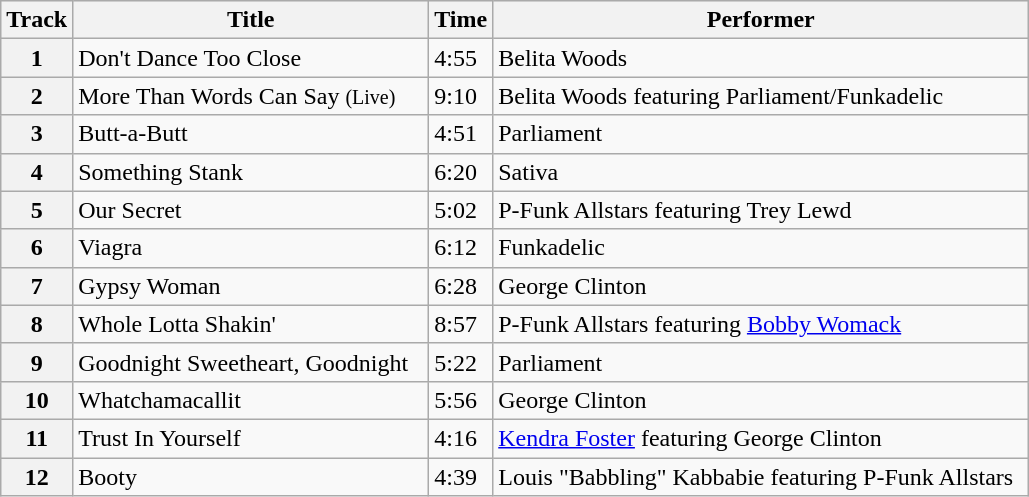<table class="wikitable">
<tr style="background: #efefef;">
<th align="left" width="10">Track</th>
<th align="left" width="230">Title</th>
<th align="left" width="10">Time</th>
<th align="left" width="350">Performer</th>
</tr>
<tr>
<th scope="row">1</th>
<td>Don't Dance Too Close</td>
<td>4:55</td>
<td>Belita Woods</td>
</tr>
<tr>
<th scope="row">2</th>
<td>More Than Words Can Say <small>(Live)</small></td>
<td>9:10</td>
<td>Belita Woods featuring Parliament/Funkadelic</td>
</tr>
<tr>
<th scope="row">3</th>
<td>Butt-a-Butt</td>
<td>4:51</td>
<td>Parliament</td>
</tr>
<tr>
<th scope="row">4</th>
<td>Something Stank</td>
<td>6:20</td>
<td>Sativa</td>
</tr>
<tr>
<th scope="row">5</th>
<td>Our Secret</td>
<td>5:02</td>
<td>P-Funk Allstars featuring Trey Lewd</td>
</tr>
<tr>
<th scope="row">6</th>
<td>Viagra</td>
<td>6:12</td>
<td>Funkadelic</td>
</tr>
<tr>
<th scope="row">7</th>
<td>Gypsy Woman</td>
<td>6:28</td>
<td>George Clinton</td>
</tr>
<tr>
<th scope="row">8</th>
<td>Whole Lotta Shakin'</td>
<td>8:57</td>
<td>P-Funk Allstars featuring <a href='#'>Bobby Womack</a></td>
</tr>
<tr>
<th scope="row">9</th>
<td>Goodnight Sweetheart, Goodnight</td>
<td>5:22</td>
<td>Parliament</td>
</tr>
<tr>
<th scope="row">10</th>
<td>Whatchamacallit</td>
<td>5:56</td>
<td>George Clinton</td>
</tr>
<tr>
<th scope="row">11</th>
<td>Trust In Yourself</td>
<td>4:16</td>
<td><a href='#'>Kendra Foster</a> featuring George Clinton</td>
</tr>
<tr>
<th scope="row">12</th>
<td>Booty</td>
<td>4:39</td>
<td>Louis "Babbling" Kabbabie featuring P-Funk Allstars</td>
</tr>
</table>
